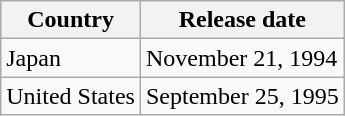<table class="wikitable">
<tr>
<th>Country</th>
<th>Release date</th>
</tr>
<tr>
<td>Japan</td>
<td>November 21, 1994</td>
</tr>
<tr>
<td>United States</td>
<td>September 25, 1995</td>
</tr>
</table>
